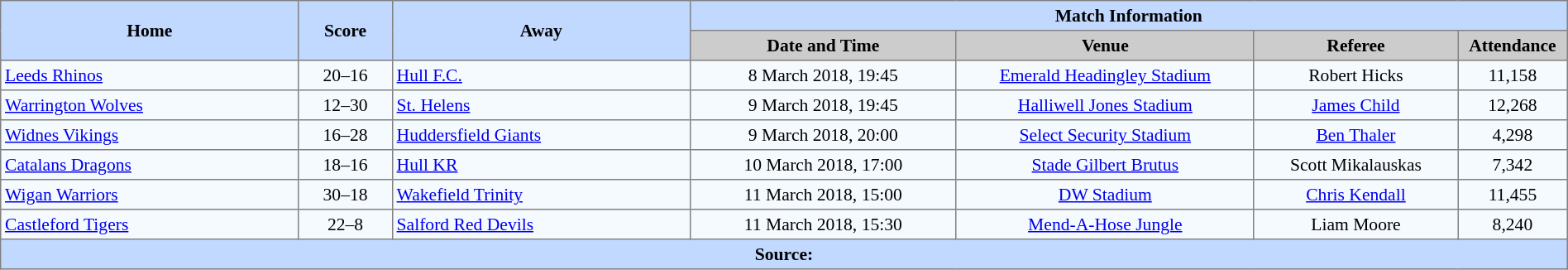<table border=1 style="border-collapse:collapse; font-size:90%; text-align:center;" cellpadding=3 cellspacing=0 width=100%>
<tr bgcolor=#C1D8FF>
<th rowspan=2 width=19%>Home</th>
<th rowspan=2 width=6%>Score</th>
<th rowspan=2 width=19%>Away</th>
<th colspan=4>Match Information</th>
</tr>
<tr bgcolor=#CCCCCC>
<th width=17%>Date and Time</th>
<th width=19%>Venue</th>
<th width=13%>Referee</th>
<th width=7%>Attendance</th>
</tr>
<tr bgcolor=#F5FAFF>
<td align=left> <a href='#'>Leeds Rhinos</a></td>
<td>20–16</td>
<td align=left> <a href='#'>Hull F.C.</a></td>
<td>8 March 2018, 19:45</td>
<td><a href='#'>Emerald Headingley Stadium</a></td>
<td>Robert Hicks</td>
<td>11,158</td>
</tr>
<tr bgcolor=#F5FAFF>
<td align=left> <a href='#'>Warrington Wolves</a></td>
<td>12–30</td>
<td align=left> <a href='#'>St. Helens</a></td>
<td>9 March 2018, 19:45</td>
<td><a href='#'>Halliwell Jones Stadium</a></td>
<td><a href='#'>James Child</a></td>
<td>12,268</td>
</tr>
<tr bgcolor=#F5FAFF>
<td align=left> <a href='#'>Widnes Vikings</a></td>
<td>16–28</td>
<td align=left> <a href='#'>Huddersfield Giants</a></td>
<td>9 March 2018, 20:00</td>
<td><a href='#'>Select Security Stadium</a></td>
<td><a href='#'>Ben Thaler</a></td>
<td>4,298</td>
</tr>
<tr bgcolor=#F5FAFF>
<td align=left> <a href='#'>Catalans Dragons</a></td>
<td>18–16</td>
<td align=left> <a href='#'>Hull KR</a></td>
<td>10 March 2018, 17:00</td>
<td><a href='#'>Stade Gilbert Brutus</a></td>
<td>Scott Mikalauskas</td>
<td>7,342</td>
</tr>
<tr bgcolor=#F5FAFF>
<td align=left> <a href='#'>Wigan Warriors</a></td>
<td>30–18</td>
<td align=left> <a href='#'>Wakefield Trinity</a></td>
<td>11 March 2018, 15:00</td>
<td><a href='#'>DW Stadium</a></td>
<td><a href='#'>Chris Kendall</a></td>
<td>11,455</td>
</tr>
<tr bgcolor=#F5FAFF>
<td align=left> <a href='#'>Castleford Tigers</a></td>
<td>22–8</td>
<td align=left> <a href='#'>Salford Red Devils</a></td>
<td>11 March 2018, 15:30</td>
<td><a href='#'>Mend-A-Hose Jungle</a></td>
<td>Liam Moore</td>
<td>8,240</td>
</tr>
<tr style="background:#c1d8ff;">
<th colspan=7>Source:</th>
</tr>
</table>
